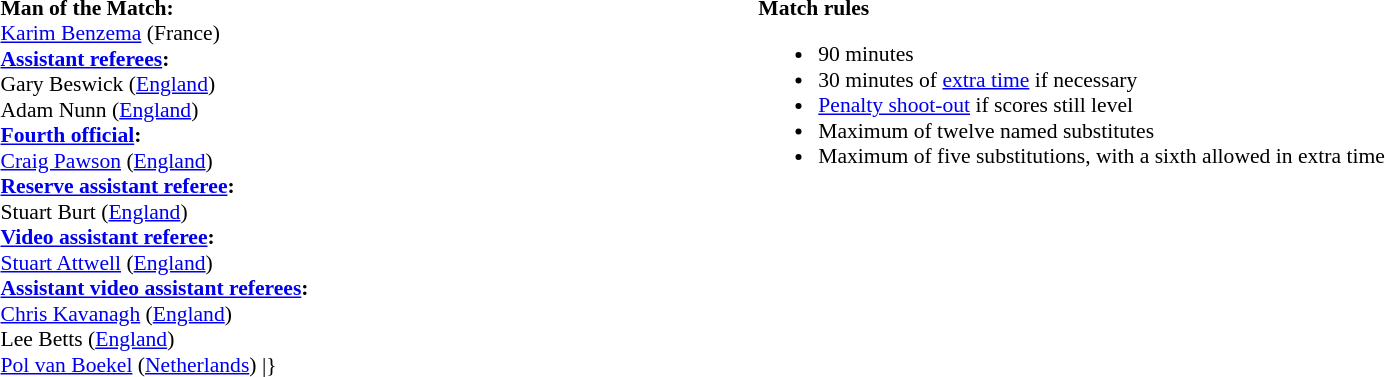<table style="width:100%; font-size:90%;">
<tr>
<td><br><strong>Man of the Match:</strong>
<br><a href='#'>Karim Benzema</a> (France)<br><strong><a href='#'>Assistant referees</a>:</strong>
<br>Gary Beswick (<a href='#'>England</a>)
<br>Adam Nunn (<a href='#'>England</a>)
<br><strong><a href='#'>Fourth official</a>:</strong>
<br><a href='#'>Craig Pawson</a> (<a href='#'>England</a>)
<br><strong><a href='#'>Reserve assistant referee</a>:</strong>
<br>Stuart Burt (<a href='#'>England</a>)
<br><strong><a href='#'>Video assistant referee</a>:</strong>
<br><a href='#'>Stuart Attwell</a> (<a href='#'>England</a>)
<br><strong><a href='#'>Assistant video assistant referees</a>:</strong>
<br><a href='#'>Chris Kavanagh</a> (<a href='#'>England</a>)
<br>Lee Betts (<a href='#'>England</a>)
<br><a href='#'>Pol van Boekel</a> (<a href='#'>Netherlands</a>)
<includeonly>|}</includeonly></td>
<td style="width:60%; vertical-align:top;"><br><strong>Match rules</strong><ul><li>90 minutes</li><li>30 minutes of <a href='#'>extra time</a> if necessary</li><li><a href='#'>Penalty shoot-out</a> if scores still level</li><li>Maximum of twelve named substitutes</li><li>Maximum of five substitutions, with a sixth allowed in extra time</li></ul></td>
</tr>
</table>
